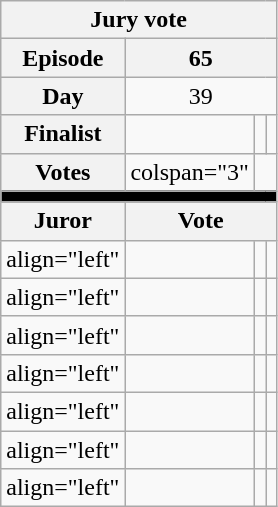<table class="wikitable" style="text-align:center;">
<tr>
<th colspan="5">Jury vote</th>
</tr>
<tr>
<th align="left">Episode</th>
<th style="text-align:center;" colspan="3">65</th>
</tr>
<tr>
<th align="left">Day</th>
<td style="text-align:center;" colspan="3">39</td>
</tr>
<tr>
<th align="left">Finalist</th>
<td></td>
<td></td>
<td></td>
</tr>
<tr>
<th align="left">Votes</th>
<td>colspan="3" </td>
</tr>
<tr>
<td colspan="4" bgcolor="black"></td>
</tr>
<tr>
<th>Juror</th>
<th colspan="3">Vote</th>
</tr>
<tr>
<td>align="left" </td>
<td></td>
<td></td>
<td></td>
</tr>
<tr>
<td>align="left" </td>
<td></td>
<td></td>
<td></td>
</tr>
<tr>
<td>align="left" </td>
<td></td>
<td></td>
<td></td>
</tr>
<tr>
<td>align="left" </td>
<td></td>
<td></td>
<td></td>
</tr>
<tr>
<td>align="left" </td>
<td></td>
<td></td>
<td></td>
</tr>
<tr>
<td>align="left" </td>
<td></td>
<td></td>
<td></td>
</tr>
<tr>
<td>align="left" </td>
<td></td>
<td></td>
<td></td>
</tr>
</table>
